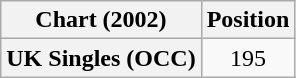<table class="wikitable plainrowheaders" style="text-align:center">
<tr>
<th cope="col">Chart (2002)</th>
<th cope="col">Position</th>
</tr>
<tr>
<th scope="row">UK Singles (OCC)</th>
<td>195</td>
</tr>
</table>
